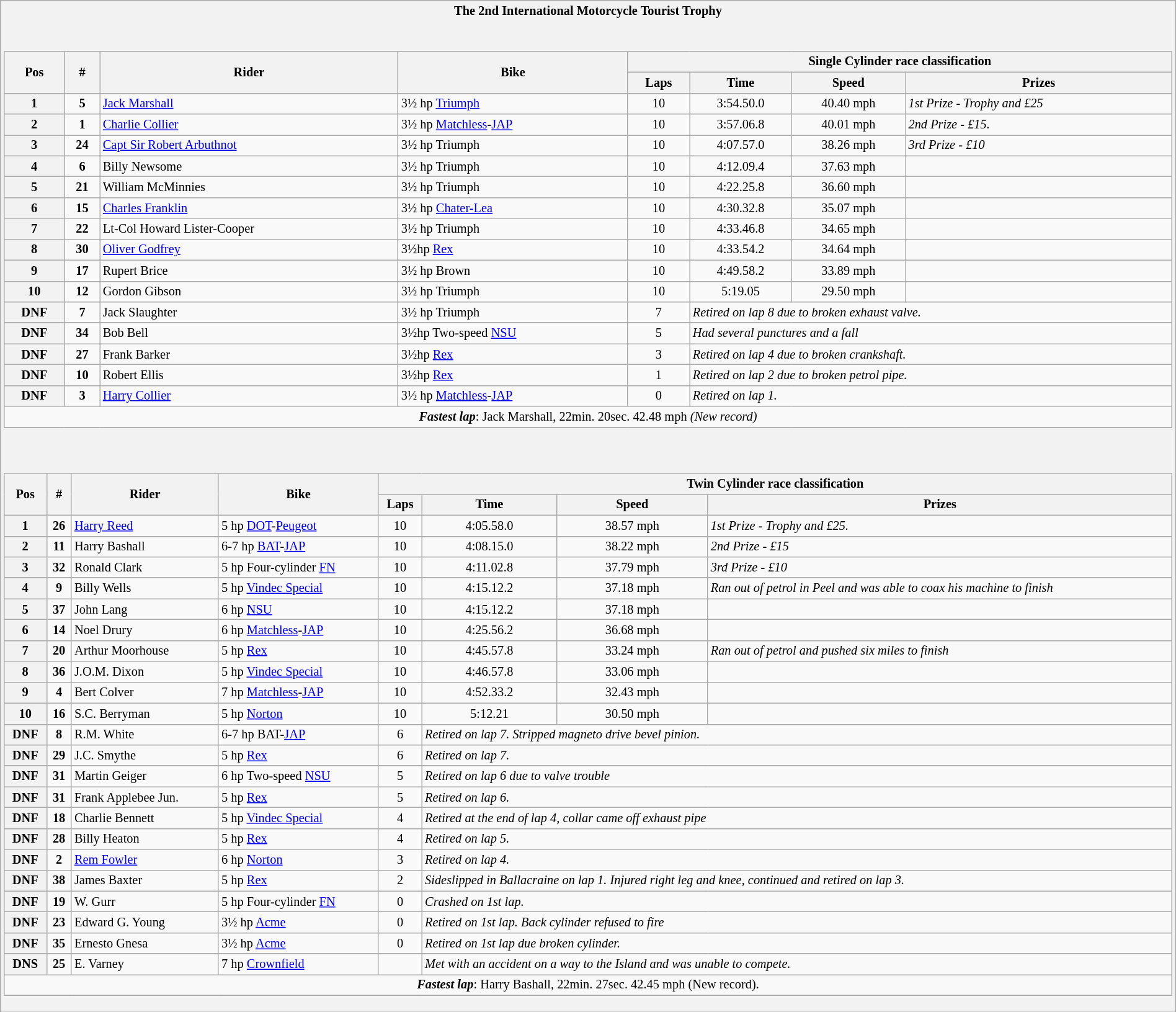<table class="wikitable" style="width:100%; font-size:85%;">
<tr>
<th style="border: 0;"> The 2nd International Motorcycle Tourist Trophy</th>
</tr>
<tr>
<td style="background: #f2f2f2; border: 0; text-align: center;"><br><table class="wikitable" style="width:100%;">
<tr bgcolor="#efefef">
<th rowspan="2">Pos</th>
<th rowspan="2">#</th>
<th rowspan="2">Rider</th>
<th rowspan="2">Bike</th>
<th colspan="4">Single Cylinder race classification</th>
</tr>
<tr>
<th>Laps</th>
<th>Time</th>
<th>Speed</th>
<th>Prizes</th>
</tr>
<tr>
<th align="center">1</th>
<td align="center"><strong>5</strong></td>
<td align="left"> <a href='#'>Jack Marshall</a></td>
<td align="left">3½ hp <a href='#'>Triumph</a></td>
<td align="center">10</td>
<td>3:54.50.0</td>
<td>40.40 mph</td>
<td align="left"><em>1st Prize - Trophy and £25</em></td>
</tr>
<tr>
<th align="center">2</th>
<td align="center"><strong>1</strong></td>
<td align="left"> <a href='#'>Charlie Collier</a></td>
<td align="left">3½ hp <a href='#'>Matchless</a>-<a href='#'>JAP</a></td>
<td align="center">10</td>
<td>3:57.06.8</td>
<td>40.01 mph</td>
<td align="left"><em>2nd Prize - £15.</em></td>
</tr>
<tr>
<th align="center">3</th>
<td align="center"><strong>24</strong></td>
<td align="left"> <a href='#'>Capt Sir Robert Arbuthnot</a></td>
<td align="left">3½ hp Triumph</td>
<td align="center">10</td>
<td>4:07.57.0</td>
<td>38.26 mph</td>
<td align="left"><em>3rd Prize - £10</em></td>
</tr>
<tr>
<th align="center">4</th>
<td align="center"><strong>6</strong></td>
<td align="left"> Billy Newsome</td>
<td align="left">3½ hp Triumph</td>
<td align="center">10</td>
<td>4:12.09.4</td>
<td>37.63 mph</td>
<td></td>
</tr>
<tr>
<th align="center">5</th>
<td align="center"><strong>21</strong></td>
<td align="left"> William McMinnies</td>
<td align="left">3½ hp Triumph</td>
<td align="center">10</td>
<td>4:22.25.8</td>
<td>36.60 mph</td>
<td align="left"></td>
</tr>
<tr>
<th align="center">6</th>
<td align="center"><strong>15</strong></td>
<td align="left"> <a href='#'>Charles Franklin</a></td>
<td align="left">3½ hp <a href='#'>Chater-Lea</a></td>
<td align="center">10</td>
<td>4:30.32.8</td>
<td>35.07 mph</td>
<td align="left"></td>
</tr>
<tr>
<th align="center">7</th>
<td align="center"><strong>22</strong></td>
<td align="left"> Lt-Col Howard Lister-Cooper</td>
<td align="left">3½ hp Triumph</td>
<td align="center">10</td>
<td>4:33.46.8</td>
<td>34.65 mph</td>
<td align="left"></td>
</tr>
<tr>
<th align="center">8</th>
<td align="center"><strong>30</strong></td>
<td align="left"> <a href='#'>Oliver Godfrey</a></td>
<td align="left">3½hp <a href='#'>Rex</a></td>
<td align="center">10</td>
<td>4:33.54.2</td>
<td>34.64 mph</td>
<td align="left"></td>
</tr>
<tr>
<th align="center">9</th>
<td><strong>17</strong></td>
<td align="left"> Rupert Brice</td>
<td align="left">3½ hp Brown</td>
<td align="center">10</td>
<td>4:49.58.2</td>
<td>33.89 mph</td>
<td align="left"></td>
</tr>
<tr>
<th align="center">10</th>
<td><strong>12</strong></td>
<td align="left"> Gordon Gibson</td>
<td align="left">3½ hp Triumph</td>
<td align="center">10</td>
<td>5:19.05</td>
<td>29.50 mph</td>
<td align="left"></td>
</tr>
<tr>
<th align="center">DNF</th>
<td><strong>7</strong></td>
<td align="left"> Jack Slaughter</td>
<td align="left">3½ hp Triumph</td>
<td align="center">7</td>
<td colspan="4"; align="left"><em>Retired on lap 8 due to broken exhaust valve.</em></td>
</tr>
<tr>
<th align="center">DNF</th>
<td><strong>34</strong></td>
<td align="left"> Bob Bell</td>
<td align="left">3½hp Two-speed <a href='#'>NSU</a></td>
<td align="center">5</td>
<td colspan="4"; align="left"><em>Had several punctures and a fall</em></td>
</tr>
<tr>
<th align="center">DNF</th>
<td><strong>27</strong></td>
<td align="left"> Frank Barker</td>
<td align="left">3½hp <a href='#'>Rex</a></td>
<td align="center">3</td>
<td colspan="4"; align="left"><em>Retired on lap 4 due to broken crankshaft.</em></td>
</tr>
<tr>
<th align="center">DNF</th>
<td><strong>10</strong></td>
<td align="left"> Robert Ellis</td>
<td align="left">3½hp <a href='#'>Rex</a></td>
<td align="center">1</td>
<td colspan="4"; align="left"><em>Retired on lap 2 due to broken petrol pipe.</em></td>
</tr>
<tr>
<th align="center">DNF</th>
<td><strong>3</strong></td>
<td align="left"> <a href='#'>Harry Collier</a></td>
<td align="left">3½ hp <a href='#'>Matchless</a>-<a href='#'>JAP</a></td>
<td align="center">0</td>
<td colspan="4"; align="left"><em>Retired on lap 1.</em></td>
</tr>
<tr>
<td colspan=14><strong><em>Fastest lap</em></strong>: Jack Marshall, 22min. 20sec. 42.48 mph <em>(New record)</em></td>
</tr>
<tr>
</tr>
</table>
</td>
</tr>
<tr>
<td style="background: #f2f2f2; border: 0; text-align: center;"><br><table class="wikitable" style="width:100%;">
<tr bgcolor="#efefef">
<th rowspan="2">Pos</th>
<th rowspan="2">#</th>
<th rowspan="2">Rider</th>
<th rowspan="2">Bike</th>
<th colspan="4">Twin Cylinder race classification</th>
</tr>
<tr>
<th>Laps</th>
<th>Time</th>
<th>Speed</th>
<th>Prizes</th>
</tr>
<tr>
<th align="center">1</th>
<td align="center"><strong>26</strong></td>
<td align="left"> <a href='#'>Harry Reed</a></td>
<td align="left">5 hp <a href='#'>DOT</a>-<a href='#'>Peugeot</a></td>
<td align="center">10</td>
<td>4:05.58.0</td>
<td>38.57 mph</td>
<td align="left"><em>1st Prize - Trophy and £25.</em></td>
</tr>
<tr>
<th align="center">2</th>
<td align="center"><strong>11</strong></td>
<td align="left"> Harry Bashall</td>
<td align="left">6-7 hp <a href='#'>BAT</a>-<a href='#'>JAP</a></td>
<td align="center">10</td>
<td>4:08.15.0</td>
<td>38.22 mph</td>
<td align="left"><em>2nd Prize - £15</em></td>
</tr>
<tr>
<th align="center">3</th>
<td align="center"><strong>32</strong></td>
<td align="left"> Ronald Clark</td>
<td align="left">5 hp Four-cylinder <a href='#'>FN</a></td>
<td align="center">10</td>
<td>4:11.02.8</td>
<td>37.79 mph</td>
<td align="left"><em>3rd Prize - £10</em></td>
</tr>
<tr>
<th align="center">4</th>
<td align="center"><strong>9</strong></td>
<td align="left"> Billy Wells</td>
<td align="left">5 hp <a href='#'>Vindec Special</a></td>
<td align="center">10</td>
<td>4:15.12.2</td>
<td>37.18 mph</td>
<td colspan="4"; align="left"><em>Ran out of petrol in Peel and was able to coax his machine to finish</em></td>
</tr>
<tr>
<th align="center">5</th>
<td align="center"><strong>37</strong></td>
<td align="left"> John Lang</td>
<td align="left">6 hp <a href='#'>NSU</a></td>
<td align="center">10</td>
<td>4:15.12.2</td>
<td>37.18 mph</td>
<td colspan="4"; align="left"></td>
</tr>
<tr>
<th align="center">6</th>
<td align="center"><strong>14</strong></td>
<td align="left"> Noel Drury</td>
<td align="left">6 hp <a href='#'>Matchless</a>-<a href='#'>JAP</a></td>
<td align="center">10</td>
<td>4:25.56.2</td>
<td>36.68 mph</td>
<td colspan="4"; align="left"></td>
</tr>
<tr>
<th align="center">7</th>
<td align="center"><strong>20</strong></td>
<td align="left"> Arthur Moorhouse</td>
<td align="left">5 hp <a href='#'>Rex</a></td>
<td align="center">10</td>
<td>4:45.57.8</td>
<td>33.24 mph</td>
<td colspan="4"; align="left"><em>Ran out of petrol and pushed six miles to finish</em></td>
</tr>
<tr>
<th align="center">8</th>
<td align="center"><strong>36</strong></td>
<td align="left"> J.O.M. Dixon</td>
<td align="left">5 hp <a href='#'>Vindec Special</a></td>
<td align="center">10</td>
<td>4:46.57.8</td>
<td>33.06 mph</td>
<td colspan="4"; align="left"></td>
</tr>
<tr>
<th align="center">9</th>
<td align="center"><strong>4</strong></td>
<td align="left"> Bert Colver</td>
<td align="left">7 hp <a href='#'>Matchless</a>-<a href='#'>JAP</a></td>
<td align="center">10</td>
<td>4:52.33.2</td>
<td>32.43 mph</td>
<td colspan="4"; align="left"></td>
</tr>
<tr>
<th align="center">10</th>
<td align="center"><strong>16</strong></td>
<td align="left"> S.C. Berryman</td>
<td align="left">5 hp <a href='#'>Norton</a></td>
<td align="center">10</td>
<td>5:12.21</td>
<td>30.50 mph</td>
<td colspan="4"; align="left"></td>
</tr>
<tr>
<th align="center">DNF</th>
<td align="center"><strong>8</strong></td>
<td align="left"> R.M. White</td>
<td align="left">6-7 hp BAT-<a href='#'>JAP</a></td>
<td align="center">6</td>
<td colspan="4"; align="left"><em>Retired on lap 7. Stripped magneto drive bevel pinion.</em></td>
</tr>
<tr>
<th align="center">DNF</th>
<td align="center"><strong>29</strong></td>
<td align="left"> J.C. Smythe</td>
<td align="left">5 hp <a href='#'>Rex</a></td>
<td align="center">6</td>
<td colspan="4"; align="left"><em>Retired on lap 7.</em></td>
</tr>
<tr>
<th align="center">DNF</th>
<td align="center"><strong>31</strong></td>
<td align="left"> Martin Geiger</td>
<td align="left">6 hp Two-speed <a href='#'>NSU</a></td>
<td align="center">5</td>
<td colspan="4"; align="left"><em>Retired on lap 6 due to valve trouble</em></td>
</tr>
<tr>
<th align="center">DNF</th>
<td align="center"><strong>31</strong></td>
<td align="left"> Frank Applebee Jun.</td>
<td align="left">5 hp <a href='#'>Rex</a></td>
<td align="center">5</td>
<td colspan="4"; align="left"><em>Retired on lap 6.</em></td>
</tr>
<tr>
<th align="center">DNF</th>
<td align="center"><strong>18</strong></td>
<td align="left"> Charlie Bennett</td>
<td align="left">5 hp <a href='#'>Vindec Special</a></td>
<td align="center">4</td>
<td colspan="4"; align="left"><em>Retired at the end of lap 4, collar came off exhaust pipe</em></td>
</tr>
<tr>
<th align="center">DNF</th>
<td align="center"><strong>28</strong></td>
<td align="left"> Billy Heaton</td>
<td align="left">5 hp <a href='#'>Rex</a></td>
<td align="center">4</td>
<td colspan="4"; align="left"><em>Retired on lap 5.</em></td>
</tr>
<tr>
<th align="center">DNF</th>
<td align="center"><strong>2</strong></td>
<td align="left"> <a href='#'>Rem Fowler</a></td>
<td align="left">6 hp <a href='#'>Norton</a></td>
<td align="center">3</td>
<td colspan="4"; align="left"><em>Retired on lap 4.</em></td>
</tr>
<tr>
<th align="center">DNF</th>
<td align="center"><strong>38</strong></td>
<td align="left"> James Baxter</td>
<td align="left">5 hp <a href='#'>Rex</a></td>
<td align="center">2</td>
<td colspan="4"; align="left"><em>Sideslipped in Ballacraine on lap 1. Injured right leg and knee, continued and retired on lap 3.</em></td>
</tr>
<tr>
<th align="center">DNF</th>
<td align="center"><strong>19</strong></td>
<td align="left"> W. Gurr</td>
<td align="left">5 hp Four-cylinder <a href='#'>FN</a></td>
<td align="center">0</td>
<td colspan="4"; align="left"><em>Crashed on 1st lap.</em></td>
</tr>
<tr>
<th align="center">DNF</th>
<td align="center"><strong>23</strong></td>
<td align="left"> Edward G. Young</td>
<td align="left">3½ hp <a href='#'>Acme</a></td>
<td align="center">0</td>
<td colspan="4"; align="left"><em>Retired on 1st lap. Back cylinder refused to fire</em></td>
</tr>
<tr>
<th align="center">DNF</th>
<td align="center"><strong>35</strong></td>
<td align="left"> Ernesto Gnesa</td>
<td align="left">3½ hp <a href='#'>Acme</a></td>
<td align="center">0</td>
<td colspan="4"; align="left"><em>Retired on 1st lap due broken cylinder.</em></td>
</tr>
<tr>
<th align="center">DNS</th>
<td><strong>25</strong></td>
<td align="left"> E. Varney</td>
<td align="left">7 hp <a href='#'>Crownfield</a></td>
<td align="center"></td>
<td colspan="4"; align="left"><em>Met with an accident on a way to the Island and was unable to compete.</em></td>
</tr>
<tr>
<td colspan=14; align="center"><strong><em>Fastest lap</em></strong>: Harry Bashall, 22min. 27sec. 42.45 mph (New record).</td>
</tr>
<tr>
</tr>
</table>
</td>
</tr>
</table>
